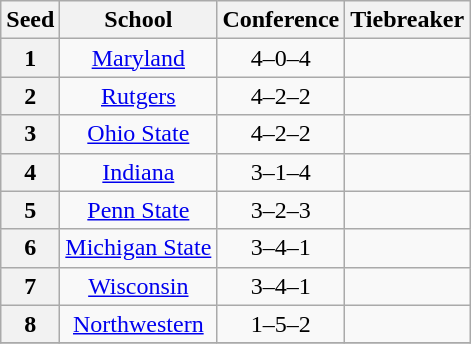<table class="wikitable" style="text-align:center">
<tr>
<th>Seed</th>
<th>School</th>
<th>Conference</th>
<th>Tiebreaker</th>
</tr>
<tr>
<th>1</th>
<td><a href='#'>Maryland</a></td>
<td>4–0–4</td>
<td></td>
</tr>
<tr>
<th>2</th>
<td><a href='#'>Rutgers</a></td>
<td>4–2–2</td>
<td></td>
</tr>
<tr>
<th>3</th>
<td><a href='#'>Ohio State</a></td>
<td>4–2–2</td>
<td></td>
</tr>
<tr>
<th>4</th>
<td><a href='#'>Indiana</a></td>
<td>3–1–4</td>
<td></td>
</tr>
<tr>
<th>5</th>
<td><a href='#'>Penn State</a></td>
<td>3–2–3</td>
<td></td>
</tr>
<tr>
<th>6</th>
<td><a href='#'>Michigan State</a></td>
<td>3–4–1</td>
<td></td>
</tr>
<tr>
<th>7</th>
<td><a href='#'>Wisconsin</a></td>
<td>3–4–1</td>
<td></td>
</tr>
<tr>
<th>8</th>
<td><a href='#'>Northwestern</a></td>
<td>1–5–2</td>
<td></td>
</tr>
<tr>
</tr>
</table>
